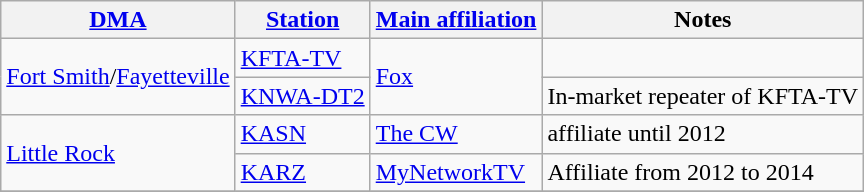<table class="wikitable">
<tr>
<th><a href='#'>DMA</a></th>
<th><a href='#'>Station</a></th>
<th><a href='#'>Main affiliation</a> <br> </th>
<th>Notes</th>
</tr>
<tr>
<td rowspan=2><a href='#'>Fort Smith</a>/<a href='#'>Fayetteville</a></td>
<td><a href='#'>KFTA-TV</a></td>
<td rowspan=2><a href='#'>Fox</a></td>
<td></td>
</tr>
<tr>
<td><a href='#'>KNWA-DT2</a></td>
<td>In-market repeater of KFTA-TV</td>
</tr>
<tr>
<td rowspan=2><a href='#'>Little Rock</a></td>
<td><a href='#'>KASN</a></td>
<td><a href='#'>The CW</a></td>
<td>affiliate until 2012</td>
</tr>
<tr>
<td><a href='#'>KARZ</a></td>
<td><a href='#'>MyNetworkTV</a></td>
<td>Affiliate from 2012 to 2014</td>
</tr>
<tr>
</tr>
</table>
